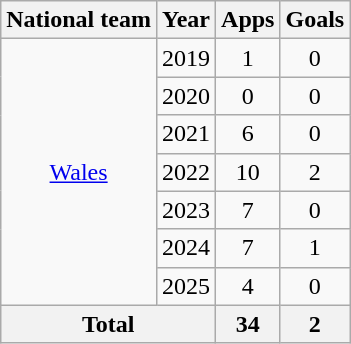<table class="wikitable" style="text-align:center">
<tr>
<th>National team</th>
<th>Year</th>
<th>Apps</th>
<th>Goals</th>
</tr>
<tr>
<td rowspan="7"><a href='#'>Wales</a></td>
<td>2019</td>
<td>1</td>
<td>0</td>
</tr>
<tr>
<td>2020</td>
<td>0</td>
<td>0</td>
</tr>
<tr>
<td>2021</td>
<td>6</td>
<td>0</td>
</tr>
<tr>
<td>2022</td>
<td>10</td>
<td>2</td>
</tr>
<tr>
<td>2023</td>
<td>7</td>
<td>0</td>
</tr>
<tr>
<td>2024</td>
<td>7</td>
<td>1</td>
</tr>
<tr>
<td>2025</td>
<td>4</td>
<td>0</td>
</tr>
<tr>
<th colspan="2">Total</th>
<th>34</th>
<th>2</th>
</tr>
</table>
